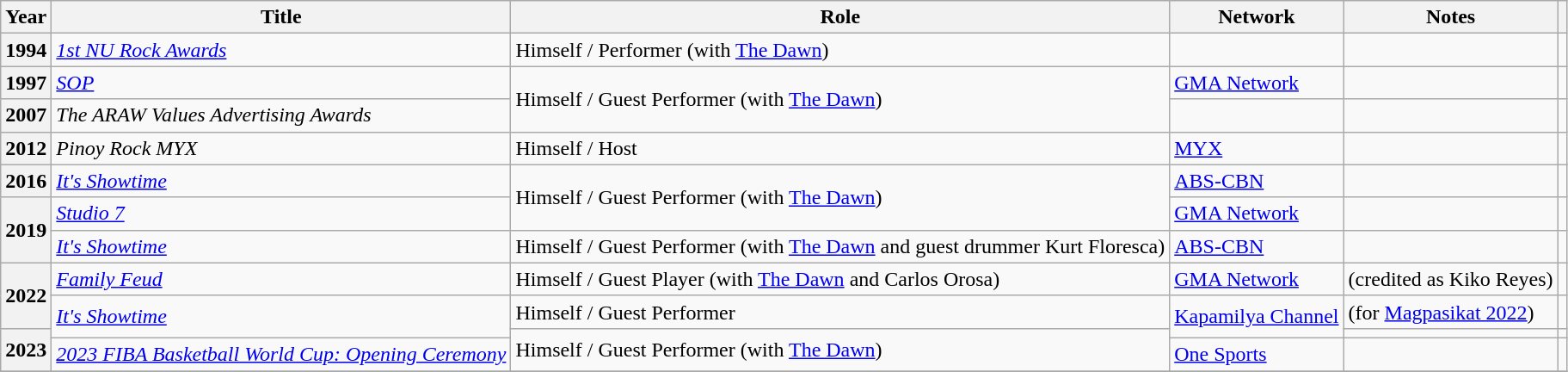<table class="wikitable sortable plainrowheaders">
<tr>
<th scope="col">Year</th>
<th scope="col">Title</th>
<th scope="col">Role</th>
<th scope="col">Network</th>
<th scope="col">Notes</th>
<th scope="col" class="unsortable"></th>
</tr>
<tr>
<th scope=row>1994</th>
<td><em><a href='#'>1st NU Rock Awards</a></em></td>
<td>Himself / Performer (with <a href='#'>The Dawn</a>)</td>
<td></td>
<td></td>
<td></td>
</tr>
<tr>
<th scope=row>1997</th>
<td><em><a href='#'>SOP</a></em></td>
<td rowspan="2">Himself / Guest Performer (with <a href='#'>The Dawn</a>)</td>
<td><a href='#'>GMA Network</a></td>
<td></td>
<td></td>
</tr>
<tr>
<th scope=row>2007</th>
<td><em>The ARAW Values Advertising Awards</em></td>
<td></td>
<td></td>
<td></td>
</tr>
<tr>
<th scope=row>2012</th>
<td><em>Pinoy Rock MYX</em></td>
<td>Himself / Host</td>
<td><a href='#'>MYX</a></td>
<td></td>
<td></td>
</tr>
<tr>
<th scope=row>2016</th>
<td><em><a href='#'>It's Showtime</a></em></td>
<td rowspan="2">Himself / Guest Performer (with <a href='#'>The Dawn</a>)</td>
<td><a href='#'>ABS-CBN</a></td>
<td></td>
<td></td>
</tr>
<tr>
<th scope=row rowspan="2">2019</th>
<td><em><a href='#'>Studio 7</a></em></td>
<td><a href='#'>GMA Network</a></td>
<td></td>
<td></td>
</tr>
<tr>
<td><em><a href='#'>It's Showtime</a></em></td>
<td>Himself / Guest Performer (with <a href='#'>The Dawn</a> and guest drummer Kurt Floresca)</td>
<td><a href='#'>ABS-CBN</a></td>
<td></td>
<td></td>
</tr>
<tr>
<th scope=row rowspan="2">2022</th>
<td><em><a href='#'>Family Feud</a></em></td>
<td>Himself / Guest Player (with <a href='#'>The Dawn</a> and Carlos Orosa)</td>
<td><a href='#'>GMA Network</a></td>
<td>(credited as Kiko Reyes)</td>
<td></td>
</tr>
<tr>
<td rowspan="2"><em><a href='#'>It's Showtime</a></em></td>
<td>Himself / Guest Performer</td>
<td rowspan="2"><a href='#'>Kapamilya Channel</a></td>
<td>(for <a href='#'>Magpasikat 2022</a>)</td>
<td></td>
</tr>
<tr>
<th scope=row rowspan="2">2023</th>
<td rowspan="2">Himself / Guest Performer (with <a href='#'>The Dawn</a>)</td>
<td></td>
<td></td>
</tr>
<tr>
<td><em><a href='#'>2023 FIBA Basketball World Cup: Opening Ceremony</a></em></td>
<td><a href='#'>One Sports</a></td>
<td></td>
<td></td>
</tr>
<tr>
</tr>
</table>
